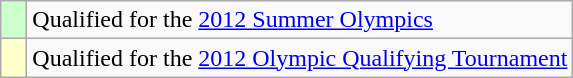<table class="wikitable">
<tr>
<td width=10px bgcolor="#ccffcc"></td>
<td>Qualified for the <a href='#'>2012 Summer Olympics</a></td>
</tr>
<tr>
<td width=10px bgcolor="#ffffcc"></td>
<td>Qualified for the <a href='#'>2012 Olympic Qualifying Tournament</a></td>
</tr>
</table>
